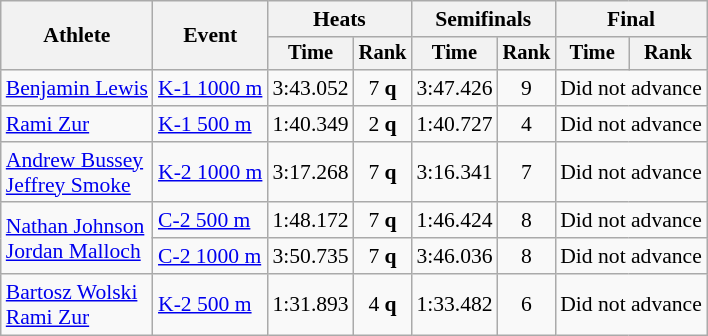<table class=wikitable style=font-size:90%;text-align:center>
<tr>
<th rowspan=2>Athlete</th>
<th rowspan=2>Event</th>
<th colspan=2>Heats</th>
<th colspan=2>Semifinals</th>
<th colspan=2>Final</th>
</tr>
<tr style=font-size:95%>
<th>Time</th>
<th>Rank</th>
<th>Time</th>
<th>Rank</th>
<th>Time</th>
<th>Rank</th>
</tr>
<tr>
<td align=left><a href='#'>Benjamin Lewis</a></td>
<td align=left><a href='#'>K-1 1000 m</a></td>
<td>3:43.052</td>
<td>7 <strong>q</strong></td>
<td>3:47.426</td>
<td>9</td>
<td colspan=2>Did not advance</td>
</tr>
<tr>
<td align=left><a href='#'>Rami Zur</a></td>
<td align=left><a href='#'>K-1 500 m</a></td>
<td>1:40.349</td>
<td>2 <strong>q</strong></td>
<td>1:40.727</td>
<td>4</td>
<td colspan=2>Did not advance</td>
</tr>
<tr>
<td align=left><a href='#'>Andrew Bussey</a><br><a href='#'>Jeffrey Smoke</a></td>
<td align=left><a href='#'>K-2 1000 m</a></td>
<td>3:17.268</td>
<td>7 <strong>q</strong></td>
<td>3:16.341</td>
<td>7</td>
<td colspan=2>Did not advance</td>
</tr>
<tr>
<td align=left rowspan=2><a href='#'>Nathan Johnson</a><br><a href='#'>Jordan Malloch</a></td>
<td align=left><a href='#'>C-2 500 m</a></td>
<td>1:48.172</td>
<td>7 <strong>q</strong></td>
<td>1:46.424</td>
<td>8</td>
<td colspan=2>Did not advance</td>
</tr>
<tr>
<td align=left><a href='#'>C-2 1000 m</a></td>
<td>3:50.735</td>
<td>7 <strong>q</strong></td>
<td>3:46.036</td>
<td>8</td>
<td colspan=2>Did not advance</td>
</tr>
<tr>
<td align=left><a href='#'>Bartosz Wolski</a><br><a href='#'>Rami Zur</a></td>
<td align=left><a href='#'>K-2 500 m</a></td>
<td>1:31.893</td>
<td>4 <strong>q</strong></td>
<td>1:33.482</td>
<td>6</td>
<td colspan=2>Did not advance</td>
</tr>
</table>
